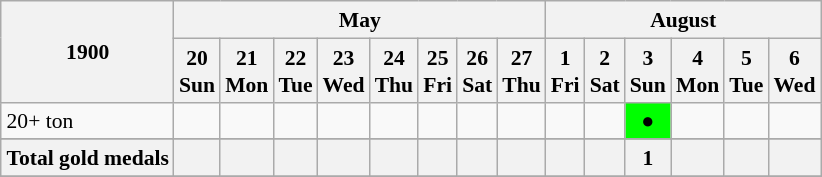<table class="wikitable" style="margin:0.5em auto; font-size:90%; line-height:1.25em;">
<tr>
<th rowspan=2>1900</th>
<th colspan=8>May</th>
<th colspan=6>August</th>
</tr>
<tr>
<th>20<br>Sun</th>
<th>21<br>Mon</th>
<th>22<br>Tue</th>
<th>23<br>Wed</th>
<th>24<br>Thu</th>
<th>25<br>Fri</th>
<th>26<br>Sat</th>
<th>27<br>Thu</th>
<th>1<br>Fri</th>
<th>2<br>Sat</th>
<th>3<br>Sun</th>
<th>4<br>Mon</th>
<th>5<br>Tue</th>
<th>6<br>Wed</th>
</tr>
<tr align="center">
<td align="left">20+ ton</td>
<td></td>
<td></td>
<td></td>
<td></td>
<td></td>
<td></td>
<td></td>
<td></td>
<td></td>
<td></td>
<td bgcolor=Lime><span>●</span></td>
<td></td>
<td></td>
<td></td>
</tr>
<tr align="center">
</tr>
<tr>
<th>Total gold medals</th>
<th></th>
<th></th>
<th></th>
<th></th>
<th></th>
<th></th>
<th></th>
<th></th>
<th></th>
<th></th>
<th>1</th>
<th></th>
<th></th>
<th></th>
</tr>
<tr>
</tr>
</table>
